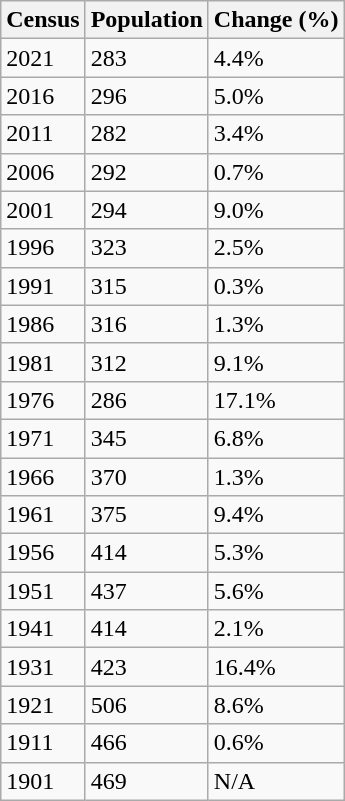<table class="wikitable">
<tr>
<th>Census</th>
<th>Population</th>
<th>Change (%)</th>
</tr>
<tr>
<td>2021</td>
<td>283</td>
<td> 4.4%</td>
</tr>
<tr>
<td>2016</td>
<td>296</td>
<td> 5.0%</td>
</tr>
<tr>
<td>2011</td>
<td>282</td>
<td> 3.4%</td>
</tr>
<tr>
<td>2006</td>
<td>292</td>
<td> 0.7%</td>
</tr>
<tr>
<td>2001</td>
<td>294</td>
<td> 9.0%</td>
</tr>
<tr>
<td>1996</td>
<td>323</td>
<td> 2.5%</td>
</tr>
<tr>
<td>1991</td>
<td>315</td>
<td> 0.3%</td>
</tr>
<tr>
<td>1986</td>
<td>316</td>
<td> 1.3%</td>
</tr>
<tr>
<td>1981</td>
<td>312</td>
<td> 9.1%</td>
</tr>
<tr>
<td>1976</td>
<td>286</td>
<td> 17.1%</td>
</tr>
<tr>
<td>1971</td>
<td>345</td>
<td> 6.8%</td>
</tr>
<tr>
<td>1966</td>
<td>370</td>
<td> 1.3%</td>
</tr>
<tr>
<td>1961</td>
<td>375</td>
<td> 9.4%</td>
</tr>
<tr>
<td>1956</td>
<td>414</td>
<td> 5.3%</td>
</tr>
<tr>
<td>1951</td>
<td>437</td>
<td> 5.6%</td>
</tr>
<tr>
<td>1941</td>
<td>414</td>
<td> 2.1%</td>
</tr>
<tr>
<td>1931</td>
<td>423</td>
<td> 16.4%</td>
</tr>
<tr>
<td>1921</td>
<td>506</td>
<td> 8.6%</td>
</tr>
<tr>
<td>1911</td>
<td>466</td>
<td> 0.6%</td>
</tr>
<tr>
<td>1901</td>
<td>469</td>
<td>N/A</td>
</tr>
</table>
